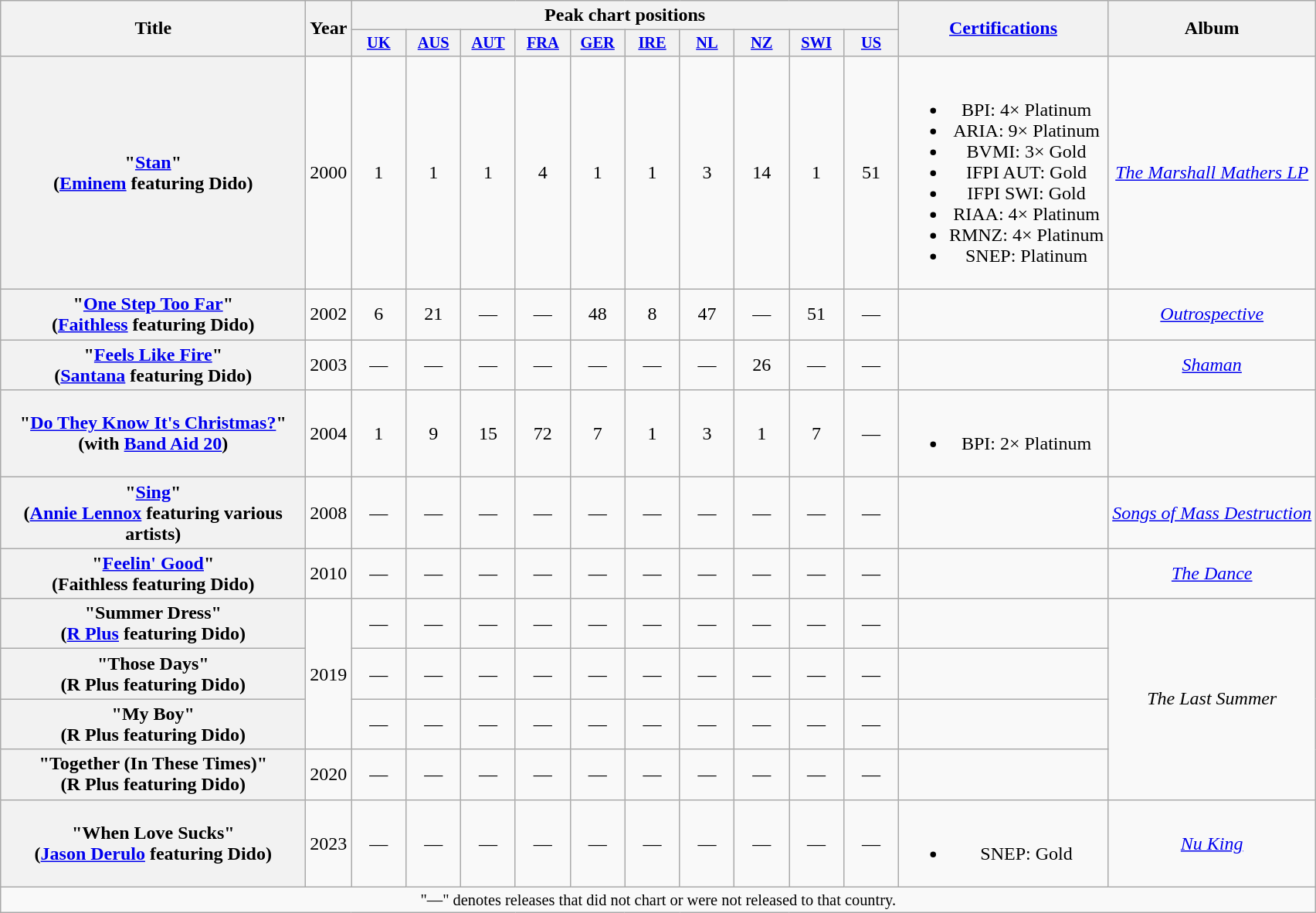<table class="wikitable plainrowheaders" style="text-align:center;">
<tr>
<th scope="col" rowspan="2" style="width:16em;">Title</th>
<th scope="col" rowspan="2" style="width:1em;">Year</th>
<th scope="col" colspan="10">Peak chart positions</th>
<th scope="col" rowspan="2"><a href='#'>Certifications</a></th>
<th scope="col" rowspan="2">Album</th>
</tr>
<tr>
<th scope="col" style="width:3em;font-size:85%;"><a href='#'>UK</a><br></th>
<th scope="col" style="width:3em;font-size:85%;"><a href='#'>AUS</a><br></th>
<th scope="col" style="width:3em;font-size:85%;"><a href='#'>AUT</a><br></th>
<th scope="col" style="width:3em;font-size:85%;"><a href='#'>FRA</a><br></th>
<th scope="col" style="width:3em;font-size:85%;"><a href='#'>GER</a><br></th>
<th scope="col" style="width:3em;font-size:85%;"><a href='#'>IRE</a><br></th>
<th scope="col" style="width:3em;font-size:85%;"><a href='#'>NL</a><br></th>
<th scope="col" style="width:3em;font-size:85%;"><a href='#'>NZ</a><br></th>
<th scope="col" style="width:3em;font-size:85%;"><a href='#'>SWI</a><br></th>
<th scope="col" style="width:3em;font-size:85%;"><a href='#'>US</a><br></th>
</tr>
<tr>
<th scope="row">"<a href='#'>Stan</a>"<br><span>(<a href='#'>Eminem</a> featuring Dido)</span></th>
<td>2000</td>
<td>1</td>
<td>1</td>
<td>1</td>
<td>4</td>
<td>1</td>
<td>1</td>
<td>3</td>
<td>14</td>
<td>1</td>
<td>51</td>
<td><br><ul><li>BPI: 4× Platinum</li><li>ARIA: 9× Platinum</li><li>BVMI: 3× Gold</li><li>IFPI AUT: Gold</li><li>IFPI SWI: Gold</li><li>RIAA: 4× Platinum</li><li>RMNZ: 4× Platinum</li><li>SNEP: Platinum</li></ul></td>
<td><em><a href='#'>The Marshall Mathers LP</a></em></td>
</tr>
<tr>
<th scope="row">"<a href='#'>One Step Too Far</a>"<br><span>(<a href='#'>Faithless</a> featuring Dido)</span></th>
<td>2002</td>
<td>6</td>
<td>21</td>
<td>—</td>
<td>—</td>
<td>48</td>
<td>8</td>
<td>47</td>
<td>—</td>
<td>51</td>
<td>—</td>
<td></td>
<td><em><a href='#'>Outrospective</a></em></td>
</tr>
<tr>
<th scope="row">"<a href='#'>Feels Like Fire</a>"<br><span>(<a href='#'>Santana</a> featuring Dido)</span></th>
<td>2003</td>
<td>—</td>
<td>—</td>
<td>—</td>
<td>—</td>
<td>—</td>
<td>—</td>
<td>—</td>
<td>26</td>
<td>—</td>
<td>—</td>
<td></td>
<td><em><a href='#'>Shaman</a></em></td>
</tr>
<tr>
<th scope="row">"<a href='#'>Do They Know It's Christmas?</a>"<br><span>(with <a href='#'>Band Aid 20</a>)</span></th>
<td>2004</td>
<td>1</td>
<td>9</td>
<td>15</td>
<td>72</td>
<td>7</td>
<td>1</td>
<td>3</td>
<td>1</td>
<td>7</td>
<td>—</td>
<td><br><ul><li>BPI: 2× Platinum</li></ul></td>
<td></td>
</tr>
<tr>
<th scope="row">"<a href='#'>Sing</a>"<br><span>(<a href='#'>Annie Lennox</a> featuring various artists)</span></th>
<td>2008</td>
<td>—</td>
<td>—</td>
<td>—</td>
<td>—</td>
<td>—</td>
<td>—</td>
<td>—</td>
<td>—</td>
<td>—</td>
<td>—</td>
<td></td>
<td><em><a href='#'>Songs of Mass Destruction</a></em></td>
</tr>
<tr>
<th scope="row">"<a href='#'>Feelin' Good</a>"<br><span>(Faithless featuring Dido)</span></th>
<td>2010</td>
<td>—</td>
<td>—</td>
<td>—</td>
<td>—</td>
<td>—</td>
<td>—</td>
<td>—</td>
<td>—</td>
<td>—</td>
<td>—</td>
<td></td>
<td><em><a href='#'>The Dance</a></em></td>
</tr>
<tr>
<th scope="row">"Summer Dress"<br><span>(<a href='#'>R Plus</a> featuring Dido)</span></th>
<td rowspan="3">2019</td>
<td>—</td>
<td>—</td>
<td>—</td>
<td>—</td>
<td>—</td>
<td>—</td>
<td>—</td>
<td>—</td>
<td>—</td>
<td>—</td>
<td></td>
<td rowspan="4"><em>The Last Summer</em></td>
</tr>
<tr>
<th scope="row">"Those Days"<br><span>(R Plus featuring Dido)</span></th>
<td>—</td>
<td>—</td>
<td>—</td>
<td>—</td>
<td>—</td>
<td>—</td>
<td>—</td>
<td>—</td>
<td>—</td>
<td>—</td>
<td></td>
</tr>
<tr>
<th scope="row">"My Boy"<br><span>(R Plus featuring Dido)</span></th>
<td>—</td>
<td>—</td>
<td>—</td>
<td>—</td>
<td>—</td>
<td>—</td>
<td>—</td>
<td>—</td>
<td>—</td>
<td>—</td>
<td></td>
</tr>
<tr>
<th scope="row">"Together (In These Times)"<br><span>(R Plus featuring Dido)</span></th>
<td>2020</td>
<td>—</td>
<td>—</td>
<td>—</td>
<td>—</td>
<td>—</td>
<td>—</td>
<td>—</td>
<td>—</td>
<td>—</td>
<td>—</td>
<td></td>
</tr>
<tr>
<th scope="row">"When Love Sucks"<br><span>(<a href='#'>Jason Derulo</a> featuring Dido)</span></th>
<td>2023</td>
<td>—</td>
<td>—</td>
<td>—</td>
<td>—</td>
<td>—</td>
<td>—</td>
<td>—</td>
<td>—</td>
<td>—</td>
<td>—</td>
<td><br><ul><li>SNEP: Gold</li></ul></td>
<td><em><a href='#'>Nu King</a></em></td>
</tr>
<tr>
<td colspan="20" style="font-size:85%">"—" denotes releases that did not chart or were not released to that country.</td>
</tr>
</table>
